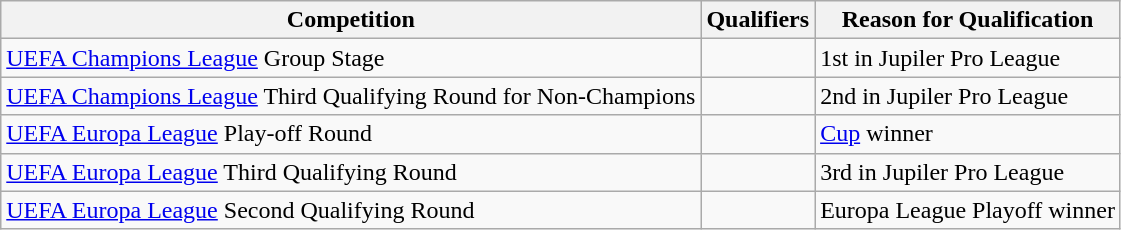<table class="wikitable">
<tr>
<th>Competition</th>
<th>Qualifiers</th>
<th>Reason for Qualification</th>
</tr>
<tr>
<td><a href='#'>UEFA Champions League</a> Group Stage</td>
<td></td>
<td>1st in Jupiler Pro League</td>
</tr>
<tr>
<td><a href='#'>UEFA Champions League</a> Third Qualifying Round for Non-Champions</td>
<td></td>
<td>2nd in Jupiler Pro League</td>
</tr>
<tr>
<td><a href='#'>UEFA Europa League</a> Play-off Round</td>
<td></td>
<td><a href='#'>Cup</a> winner</td>
</tr>
<tr>
<td><a href='#'>UEFA Europa League</a> Third Qualifying Round</td>
<td></td>
<td>3rd in Jupiler Pro League</td>
</tr>
<tr>
<td><a href='#'>UEFA Europa League</a> Second Qualifying Round</td>
<td></td>
<td>Europa League Playoff winner</td>
</tr>
</table>
